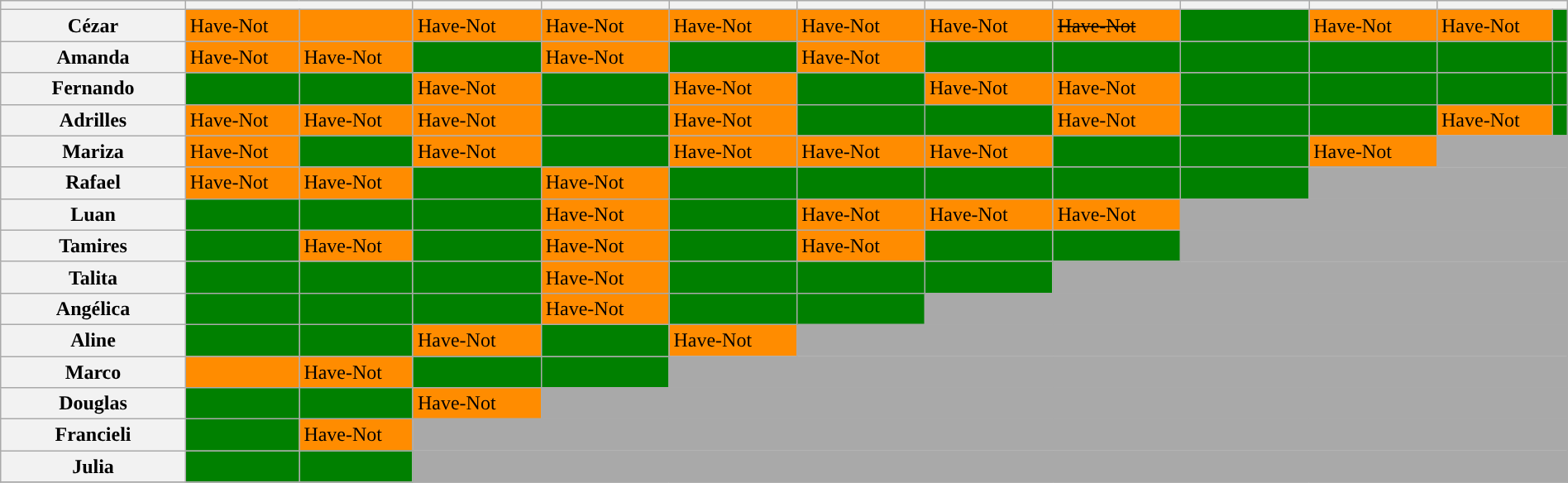<table class="wikitable" style="width:100%;">
<tr>
<th width=6.5%></th>
<th width=8.0% colspan=2></th>
<th width=4.5%></th>
<th width=4.5%></th>
<th width=4.5%></th>
<th width=4.5%></th>
<th width=4.5%></th>
<th width=4.5%></th>
<th width=4.5%></th>
<th width=4.5%></th>
<th colspan=2 width=4.5%></th>
</tr>
<tr>
<th>Cézar</th>
<td bgcolor="FF8C00">Have-Not</td>
<td bgcolor="FF8C00"></td>
<td bgcolor="FF8C00">Have-Not</td>
<td bgcolor="FF8C00">Have-Not</td>
<td bgcolor="FF8C00">Have-Not</td>
<td bgcolor="FF8C00">Have-Not</td>
<td bgcolor="FF8C00">Have-Not</td>
<td bgcolor="FF8C00"><s>Have-Not</s></td>
<td bgcolor="008000"></td>
<td bgcolor="FF8C00">Have-Not</td>
<td bgcolor="FF8C00">Have-Not</td>
<td bgcolor="008000"></td>
</tr>
<tr>
<th>Amanda</th>
<td bgcolor="FF8C00">Have-Not</td>
<td bgcolor="FF8C00">Have-Not</td>
<td bgcolor="008000"></td>
<td bgcolor="FF8C00">Have-Not</td>
<td bgcolor="008000"></td>
<td bgcolor="FF8C00">Have-Not</td>
<td bgcolor="008000"></td>
<td bgcolor="008000"></td>
<td bgcolor="008000"></td>
<td bgcolor="008000"></td>
<td bgcolor="008000"></td>
<td bgcolor="008000"></td>
</tr>
<tr>
<th>Fernando</th>
<td bgcolor="008000"></td>
<td bgcolor="008000"></td>
<td bgcolor="FF8C00">Have-Not</td>
<td bgcolor="008000"></td>
<td bgcolor="FF8C00">Have-Not</td>
<td bgcolor="008000"></td>
<td bgcolor="FF8C00">Have-Not</td>
<td bgcolor="FF8C00">Have-Not</td>
<td bgcolor="008000"></td>
<td bgcolor="008000"></td>
<td bgcolor="008000"></td>
<td bgcolor="008000"></td>
</tr>
<tr>
<th>Adrilles</th>
<td bgcolor="FF8C00">Have-Not</td>
<td bgcolor="FF8C00">Have-Not</td>
<td bgcolor="FF8C00">Have-Not</td>
<td bgcolor="008000"></td>
<td bgcolor="FF8C00">Have-Not</td>
<td bgcolor="008000"></td>
<td bgcolor="008000"></td>
<td bgcolor="FF8C00">Have-Not</td>
<td bgcolor="008000"></td>
<td bgcolor="008000"></td>
<td bgcolor="FF8C00">Have-Not</td>
<td bgcolor="008000"></td>
</tr>
<tr>
<th>Mariza</th>
<td bgcolor="FF8C00">Have-Not</td>
<td bgcolor="008000"></td>
<td bgcolor="FF8C00">Have-Not</td>
<td bgcolor="008000"></td>
<td bgcolor="FF8C00">Have-Not</td>
<td bgcolor="FF8C00">Have-Not</td>
<td bgcolor="FF8C00">Have-Not</td>
<td bgcolor="008000"></td>
<td bgcolor="008000"></td>
<td bgcolor="FF8C00">Have-Not</td>
<td bgcolor="A9A9A9" colspan=2></td>
</tr>
<tr>
<th>Rafael</th>
<td bgcolor="FF8C00">Have-Not</td>
<td bgcolor="FF8C00">Have-Not</td>
<td bgcolor="008000"></td>
<td bgcolor="FF8C00">Have-Not</td>
<td bgcolor="008000"></td>
<td bgcolor="008000"></td>
<td bgcolor="008000"></td>
<td bgcolor="008000"></td>
<td bgcolor="008000"></td>
<td bgcolor="A9A9A9" colspan=3></td>
</tr>
<tr>
<th>Luan</th>
<td bgcolor="008000"></td>
<td bgcolor="008000"></td>
<td bgcolor="008000"></td>
<td bgcolor="FF8C00">Have-Not</td>
<td bgcolor="008000"></td>
<td bgcolor="FF8C00">Have-Not</td>
<td bgcolor="FF8C00">Have-Not</td>
<td bgcolor="FF8C00">Have-Not</td>
<td bgcolor="A9A9A9" colspan=4></td>
</tr>
<tr>
<th>Tamires</th>
<td bgcolor="008000"></td>
<td bgcolor="FF8C00">Have-Not</td>
<td bgcolor="008000"></td>
<td bgcolor="FF8C00">Have-Not</td>
<td bgcolor="008000"></td>
<td bgcolor="FF8C00">Have-Not</td>
<td bgcolor="008000"></td>
<td bgcolor="008000"></td>
<td bgcolor="A9A9A9" colspan=4></td>
</tr>
<tr>
<th>Talita</th>
<td bgcolor="008000"></td>
<td bgcolor="008000"></td>
<td bgcolor="008000"></td>
<td bgcolor="FF8C00">Have-Not</td>
<td bgcolor="008000"></td>
<td bgcolor="008000"></td>
<td bgcolor="008000"></td>
<td bgcolor="A9A9A9" colspan=5></td>
</tr>
<tr>
<th>Angélica</th>
<td bgcolor="008000"></td>
<td bgcolor="008000"></td>
<td bgcolor="008000"></td>
<td bgcolor="FF8C00">Have-Not</td>
<td bgcolor="008000"></td>
<td bgcolor="008000"></td>
<td bgcolor="A9A9A9" colspan=6></td>
</tr>
<tr>
<th>Aline</th>
<td bgcolor="008000"></td>
<td bgcolor="008000"></td>
<td bgcolor="FF8C00">Have-Not</td>
<td bgcolor="008000"></td>
<td bgcolor="FF8C00">Have-Not</td>
<td bgcolor="A9A9A9" colspan=7></td>
</tr>
<tr>
<th>Marco</th>
<td bgcolor="FF8C00"></td>
<td bgcolor="FF8C00">Have-Not</td>
<td bgcolor="008000"></td>
<td bgcolor="008000"></td>
<td bgcolor="A9A9A9" colspan=8></td>
</tr>
<tr>
<th>Douglas</th>
<td bgcolor="008000"></td>
<td bgcolor="008000"></td>
<td bgcolor="FF8C00">Have-Not</td>
<td bgcolor="A9A9A9" colspan=9></td>
</tr>
<tr>
<th>Francieli</th>
<td bgcolor="008000"></td>
<td bgcolor="FF8C00">Have-Not</td>
<td bgcolor="A9A9A9" colspan=10></td>
</tr>
<tr>
<th>Julia</th>
<td bgcolor="008000"></td>
<td bgcolor="008000"></td>
<td bgcolor="A9A9A9" colspan=10></td>
</tr>
<tr>
</tr>
</table>
